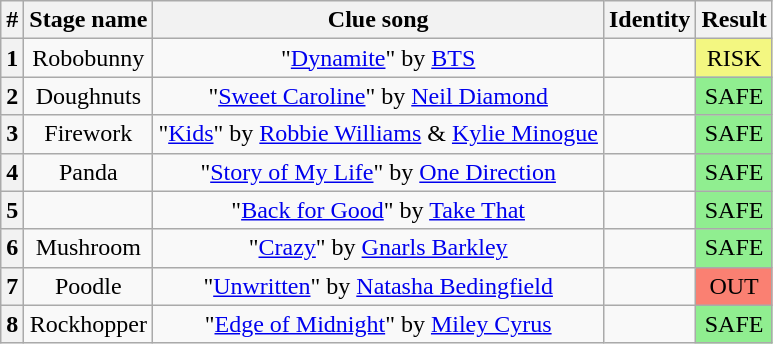<table class="wikitable plainrowheaders" style="text-align: center;">
<tr>
<th>#</th>
<th>Stage name</th>
<th>Clue song</th>
<th>Identity</th>
<th>Result</th>
</tr>
<tr>
<th>1</th>
<td>Robobunny</td>
<td>"<a href='#'>Dynamite</a>" by <a href='#'>BTS</a></td>
<td></td>
<td bgcolor=#F3F781>RISK</td>
</tr>
<tr>
<th>2</th>
<td>Doughnuts</td>
<td>"<a href='#'>Sweet Caroline</a>" by <a href='#'>Neil Diamond</a></td>
<td></td>
<td bgcolor="lightgreen">SAFE</td>
</tr>
<tr>
<th>3</th>
<td>Firework</td>
<td>"<a href='#'>Kids</a>" by <a href='#'>Robbie Williams</a> & <a href='#'>Kylie Minogue</a></td>
<td></td>
<td bgcolor="lightgreen">SAFE</td>
</tr>
<tr>
<th>4</th>
<td>Panda</td>
<td>"<a href='#'>Story of My Life</a>" by <a href='#'>One Direction</a></td>
<td></td>
<td bgcolor="lightgreen">SAFE</td>
</tr>
<tr>
<th>5</th>
<td></td>
<td>"<a href='#'>Back for Good</a>" by <a href='#'>Take That</a></td>
<td></td>
<td bgcolor="lightgreen">SAFE</td>
</tr>
<tr>
<th>6</th>
<td>Mushroom</td>
<td>"<a href='#'>Crazy</a>" by <a href='#'>Gnarls Barkley</a></td>
<td></td>
<td bgcolor="lightgreen">SAFE</td>
</tr>
<tr>
<th>7</th>
<td>Poodle</td>
<td>"<a href='#'>Unwritten</a>" by <a href='#'>Natasha Bedingfield</a></td>
<td></td>
<td bgcolor=salmon>OUT</td>
</tr>
<tr>
<th>8</th>
<td>Rockhopper</td>
<td>"<a href='#'>Edge of Midnight</a>" by <a href='#'>Miley Cyrus</a></td>
<td></td>
<td bgcolor="lightgreen">SAFE</td>
</tr>
</table>
